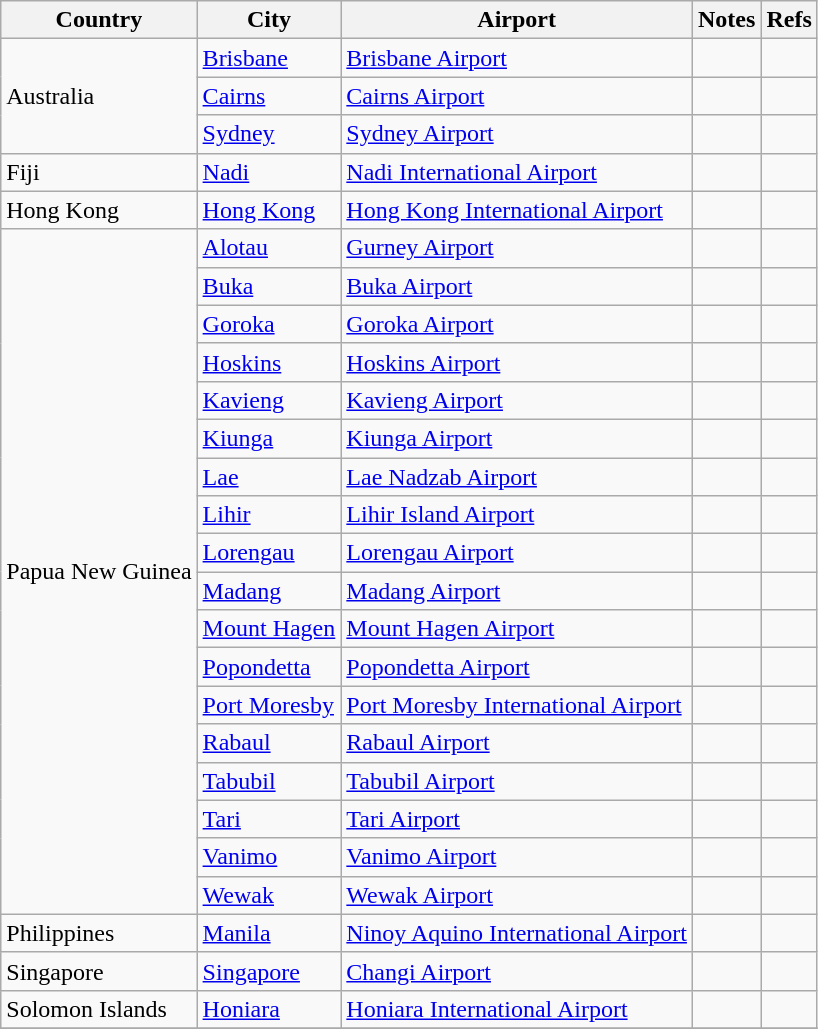<table class="sortable wikitable">
<tr>
<th>Country</th>
<th>City</th>
<th>Airport</th>
<th>Notes</th>
<th>Refs</th>
</tr>
<tr>
<td rowspan="3">Australia</td>
<td><a href='#'>Brisbane</a></td>
<td><a href='#'>Brisbane Airport</a></td>
<td align=center></td>
<td align=center></td>
</tr>
<tr>
<td><a href='#'>Cairns</a></td>
<td><a href='#'>Cairns Airport</a></td>
<td align=center></td>
<td align=center></td>
</tr>
<tr>
<td><a href='#'>Sydney</a></td>
<td><a href='#'>Sydney Airport</a></td>
<td align=center></td>
<td align=center></td>
</tr>
<tr>
<td>Fiji</td>
<td><a href='#'>Nadi</a></td>
<td><a href='#'>Nadi International Airport</a></td>
<td align=center></td>
<td align=center></td>
</tr>
<tr>
<td>Hong Kong</td>
<td><a href='#'>Hong Kong</a></td>
<td><a href='#'>Hong Kong International Airport</a></td>
<td align=center></td>
<td align=center></td>
</tr>
<tr>
<td rowspan="18">Papua New Guinea</td>
<td><a href='#'>Alotau</a></td>
<td><a href='#'>Gurney Airport</a></td>
<td align=center></td>
<td align=center></td>
</tr>
<tr>
<td><a href='#'>Buka</a></td>
<td><a href='#'>Buka Airport</a></td>
<td align=center></td>
<td align=center></td>
</tr>
<tr>
<td><a href='#'>Goroka</a></td>
<td><a href='#'>Goroka Airport</a></td>
<td align=center></td>
<td align=center></td>
</tr>
<tr>
<td><a href='#'>Hoskins</a></td>
<td><a href='#'>Hoskins Airport</a></td>
<td align=center></td>
<td align=center></td>
</tr>
<tr>
<td><a href='#'>Kavieng</a></td>
<td><a href='#'>Kavieng Airport</a></td>
<td align=center></td>
<td align=center></td>
</tr>
<tr>
<td><a href='#'>Kiunga</a></td>
<td><a href='#'>Kiunga Airport</a></td>
<td align=center></td>
<td align=center></td>
</tr>
<tr>
<td><a href='#'>Lae</a></td>
<td><a href='#'>Lae Nadzab Airport</a></td>
<td align=center></td>
<td align=center></td>
</tr>
<tr>
<td><a href='#'>Lihir</a></td>
<td><a href='#'>Lihir Island Airport</a></td>
<td align=center></td>
<td align=center></td>
</tr>
<tr>
<td><a href='#'>Lorengau</a></td>
<td><a href='#'>Lorengau Airport</a></td>
<td align=center></td>
<td align=center></td>
</tr>
<tr>
<td><a href='#'>Madang</a></td>
<td><a href='#'>Madang Airport</a></td>
<td align=center></td>
<td align=center></td>
</tr>
<tr>
<td><a href='#'>Mount Hagen</a></td>
<td><a href='#'>Mount Hagen Airport</a></td>
<td align=center></td>
<td align=center></td>
</tr>
<tr>
<td><a href='#'>Popondetta</a></td>
<td><a href='#'>Popondetta Airport</a></td>
<td align=center></td>
<td align=center></td>
</tr>
<tr>
<td><a href='#'>Port Moresby</a></td>
<td><a href='#'>Port Moresby International Airport</a></td>
<td></td>
<td align=center></td>
</tr>
<tr>
<td><a href='#'>Rabaul</a></td>
<td><a href='#'>Rabaul Airport</a></td>
<td align=center></td>
<td align=center></td>
</tr>
<tr>
<td><a href='#'>Tabubil</a></td>
<td><a href='#'>Tabubil Airport</a></td>
<td align=center></td>
<td align=center></td>
</tr>
<tr>
<td><a href='#'>Tari</a></td>
<td><a href='#'>Tari Airport</a></td>
<td align=center></td>
<td align=center></td>
</tr>
<tr>
<td><a href='#'>Vanimo</a></td>
<td><a href='#'>Vanimo Airport</a></td>
<td align=center></td>
<td align=center></td>
</tr>
<tr>
<td><a href='#'>Wewak</a></td>
<td><a href='#'>Wewak Airport</a></td>
<td align=center></td>
<td align=center></td>
</tr>
<tr>
<td>Philippines</td>
<td><a href='#'>Manila</a></td>
<td><a href='#'>Ninoy Aquino International Airport</a></td>
<td align=center></td>
<td align=center></td>
</tr>
<tr>
<td>Singapore</td>
<td><a href='#'>Singapore</a></td>
<td><a href='#'>Changi Airport</a></td>
<td align=center></td>
<td align=center></td>
</tr>
<tr>
<td>Solomon Islands</td>
<td><a href='#'>Honiara</a></td>
<td><a href='#'>Honiara International Airport</a></td>
<td align=center></td>
<td align=center></td>
</tr>
<tr>
</tr>
</table>
